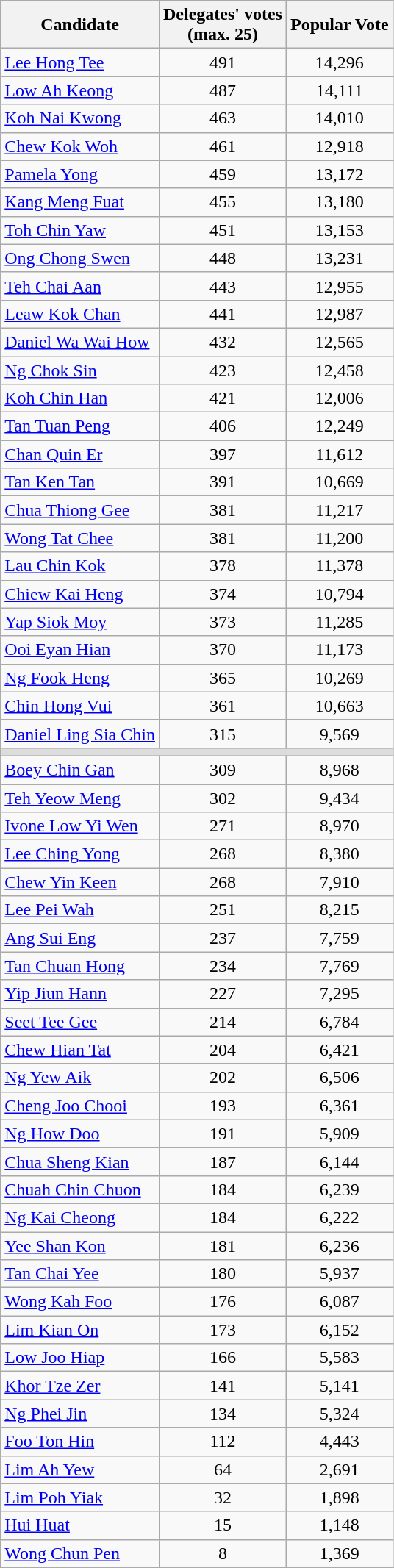<table class=wikitable style=text-align:center>
<tr>
<th>Candidate</th>
<th>Delegates' votes<br>(max. 25)</th>
<th>Popular Vote</th>
</tr>
<tr>
<td align=left><a href='#'>Lee Hong Tee</a></td>
<td>491</td>
<td>14,296</td>
</tr>
<tr>
<td align=left><a href='#'>Low Ah Keong</a></td>
<td>487</td>
<td>14,111</td>
</tr>
<tr>
<td align=left><a href='#'>Koh Nai Kwong</a></td>
<td>463</td>
<td>14,010</td>
</tr>
<tr>
<td align=left><a href='#'>Chew Kok Woh</a></td>
<td>461</td>
<td>12,918</td>
</tr>
<tr>
<td align=left><a href='#'>Pamela Yong</a></td>
<td>459</td>
<td>13,172</td>
</tr>
<tr>
<td align=left><a href='#'>Kang Meng Fuat</a></td>
<td>455</td>
<td>13,180</td>
</tr>
<tr>
<td align=left><a href='#'>Toh Chin Yaw</a></td>
<td>451</td>
<td>13,153</td>
</tr>
<tr>
<td align=left><a href='#'>Ong Chong Swen</a></td>
<td>448</td>
<td>13,231</td>
</tr>
<tr>
<td align=left><a href='#'>Teh Chai Aan</a></td>
<td>443</td>
<td>12,955</td>
</tr>
<tr>
<td align=left><a href='#'>Leaw Kok Chan</a></td>
<td>441</td>
<td>12,987</td>
</tr>
<tr>
<td align=left><a href='#'>Daniel Wa Wai How</a></td>
<td>432</td>
<td>12,565</td>
</tr>
<tr>
<td align=left><a href='#'>Ng Chok Sin</a></td>
<td>423</td>
<td>12,458</td>
</tr>
<tr>
<td align=left><a href='#'>Koh Chin Han</a></td>
<td>421</td>
<td>12,006</td>
</tr>
<tr>
<td align=left><a href='#'>Tan Tuan Peng</a></td>
<td>406</td>
<td>12,249</td>
</tr>
<tr>
<td align=left><a href='#'>Chan Quin Er</a></td>
<td>397</td>
<td>11,612</td>
</tr>
<tr>
<td align=left><a href='#'>Tan Ken Tan</a></td>
<td>391</td>
<td>10,669</td>
</tr>
<tr>
<td align=left><a href='#'>Chua Thiong Gee</a></td>
<td>381</td>
<td>11,217</td>
</tr>
<tr>
<td align=left><a href='#'>Wong Tat Chee</a></td>
<td>381</td>
<td>11,200</td>
</tr>
<tr>
<td align=left><a href='#'>Lau Chin Kok</a></td>
<td>378</td>
<td>11,378</td>
</tr>
<tr Ivo>
<td align=left><a href='#'>Chiew Kai Heng</a></td>
<td>374</td>
<td>10,794</td>
</tr>
<tr>
<td align=left><a href='#'>Yap Siok Moy</a></td>
<td>373</td>
<td>11,285</td>
</tr>
<tr>
<td align=left><a href='#'>Ooi Eyan Hian</a></td>
<td>370</td>
<td>11,173</td>
</tr>
<tr>
<td align=left><a href='#'>Ng Fook Heng</a></td>
<td>365</td>
<td>10,269</td>
</tr>
<tr>
<td align=left><a href='#'>Chin Hong Vui</a></td>
<td>361</td>
<td>10,663</td>
</tr>
<tr>
<td align=left><a href='#'>Daniel Ling Sia Chin</a></td>
<td>315</td>
<td>9,569</td>
</tr>
<tr>
<td colspan=3 bgcolor=dcdcdc></td>
</tr>
<tr>
<td align=left><a href='#'>Boey Chin Gan</a></td>
<td>309</td>
<td>8,968</td>
</tr>
<tr>
<td align=left><a href='#'>Teh Yeow Meng</a></td>
<td>302</td>
<td>9,434</td>
</tr>
<tr>
<td align=left><a href='#'>Ivone Low Yi Wen</a></td>
<td>271</td>
<td>8,970</td>
</tr>
<tr>
<td align=left><a href='#'>Lee Ching Yong</a></td>
<td>268</td>
<td>8,380</td>
</tr>
<tr>
<td align=left><a href='#'>Chew Yin Keen</a></td>
<td>268</td>
<td>7,910</td>
</tr>
<tr>
<td align=left><a href='#'>Lee Pei Wah</a></td>
<td>251</td>
<td>8,215</td>
</tr>
<tr>
<td align=left><a href='#'>Ang Sui Eng</a></td>
<td>237</td>
<td>7,759</td>
</tr>
<tr>
<td align=left><a href='#'>Tan Chuan Hong</a></td>
<td>234</td>
<td>7,769</td>
</tr>
<tr>
<td align=left><a href='#'>Yip Jiun Hann</a></td>
<td>227</td>
<td>7,295</td>
</tr>
<tr>
<td align=left><a href='#'>Seet Tee Gee</a></td>
<td>214</td>
<td>6,784</td>
</tr>
<tr>
<td align=left><a href='#'>Chew Hian Tat</a></td>
<td>204</td>
<td>6,421</td>
</tr>
<tr>
<td align=left><a href='#'>Ng Yew Aik</a></td>
<td>202</td>
<td>6,506</td>
</tr>
<tr>
<td align=left><a href='#'>Cheng Joo Chooi</a></td>
<td>193</td>
<td>6,361</td>
</tr>
<tr>
<td align=left><a href='#'>Ng How Doo</a></td>
<td>191</td>
<td>5,909</td>
</tr>
<tr>
<td align=left><a href='#'>Chua Sheng Kian</a></td>
<td>187</td>
<td>6,144</td>
</tr>
<tr>
<td align=left><a href='#'>Chuah Chin Chuon</a></td>
<td>184</td>
<td>6,239</td>
</tr>
<tr>
<td align=left><a href='#'>Ng Kai Cheong</a></td>
<td>184</td>
<td>6,222</td>
</tr>
<tr>
<td align=left><a href='#'>Yee Shan Kon</a></td>
<td>181</td>
<td>6,236</td>
</tr>
<tr>
<td align=left><a href='#'>Tan Chai Yee</a></td>
<td>180</td>
<td>5,937</td>
</tr>
<tr>
<td align=left><a href='#'>Wong Kah Foo</a></td>
<td>176</td>
<td>6,087</td>
</tr>
<tr>
<td align=left><a href='#'>Lim Kian On</a></td>
<td>173</td>
<td>6,152</td>
</tr>
<tr>
<td align=left><a href='#'>Low Joo Hiap</a></td>
<td>166</td>
<td>5,583</td>
</tr>
<tr>
<td align=left><a href='#'>Khor Tze Zer</a></td>
<td>141</td>
<td>5,141</td>
</tr>
<tr>
<td align=left><a href='#'>Ng Phei Jin</a></td>
<td>134</td>
<td>5,324</td>
</tr>
<tr>
<td align=left><a href='#'>Foo Ton Hin</a></td>
<td>112</td>
<td>4,443</td>
</tr>
<tr>
<td align=left><a href='#'>Lim Ah Yew</a></td>
<td>64</td>
<td>2,691</td>
</tr>
<tr>
<td align=left><a href='#'>Lim Poh Yiak</a></td>
<td>32</td>
<td>1,898</td>
</tr>
<tr>
<td align=left><a href='#'>Hui Huat</a></td>
<td>15</td>
<td>1,148</td>
</tr>
<tr>
<td align=left><a href='#'>Wong Chun Pen</a></td>
<td>8</td>
<td>1,369</td>
</tr>
</table>
